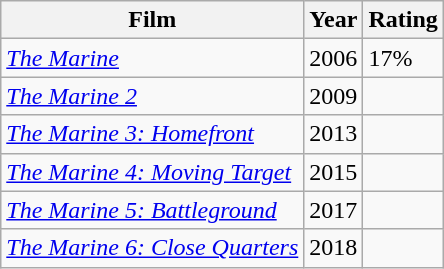<table class="wikitable">
<tr>
<th>Film</th>
<th>Year</th>
<th>Rating</th>
</tr>
<tr>
<td><em><a href='#'>The Marine</a></em></td>
<td>2006</td>
<td>17%</td>
</tr>
<tr>
<td><em><a href='#'>The Marine 2</a></em></td>
<td>2009</td>
<td></td>
</tr>
<tr>
<td><em><a href='#'>The Marine 3: Homefront</a></em></td>
<td>2013</td>
<td></td>
</tr>
<tr>
<td><em><a href='#'>The Marine 4: Moving Target </a></em></td>
<td>2015</td>
<td></td>
</tr>
<tr>
<td><em><a href='#'>The Marine 5: Battleground</a></em></td>
<td>2017</td>
<td></td>
</tr>
<tr>
<td><em><a href='#'>The Marine 6: Close Quarters</a></em></td>
<td>2018</td>
<td></td>
</tr>
</table>
